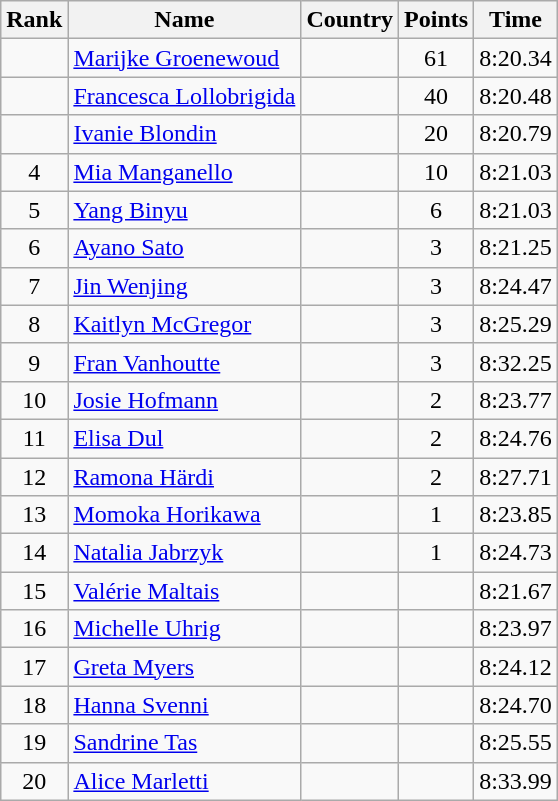<table class="wikitable sortable" style="text-align:center">
<tr>
<th>Rank</th>
<th>Name</th>
<th>Country</th>
<th>Points</th>
<th>Time</th>
</tr>
<tr>
<td></td>
<td align=left><a href='#'>Marijke Groenewoud</a></td>
<td align=left></td>
<td>61</td>
<td>8:20.34</td>
</tr>
<tr>
<td></td>
<td align=left><a href='#'>Francesca Lollobrigida</a></td>
<td align=left></td>
<td>40</td>
<td>8:20.48</td>
</tr>
<tr>
<td></td>
<td align=left><a href='#'>Ivanie Blondin</a></td>
<td align=left></td>
<td>20</td>
<td>8:20.79</td>
</tr>
<tr>
<td>4</td>
<td align=left><a href='#'>Mia Manganello</a></td>
<td align=left></td>
<td>10</td>
<td>8:21.03</td>
</tr>
<tr>
<td>5</td>
<td align=left><a href='#'>Yang Binyu</a></td>
<td align=left></td>
<td>6</td>
<td>8:21.03</td>
</tr>
<tr>
<td>6</td>
<td align=left><a href='#'>Ayano Sato</a></td>
<td align=left></td>
<td>3</td>
<td>8:21.25</td>
</tr>
<tr>
<td>7</td>
<td align=left><a href='#'>Jin Wenjing</a></td>
<td align=left></td>
<td>3</td>
<td>8:24.47</td>
</tr>
<tr>
<td>8</td>
<td align=left><a href='#'>Kaitlyn McGregor</a></td>
<td align=left></td>
<td>3</td>
<td>8:25.29</td>
</tr>
<tr>
<td>9</td>
<td align=left><a href='#'>Fran Vanhoutte</a></td>
<td align=left></td>
<td>3</td>
<td>8:32.25</td>
</tr>
<tr>
<td>10</td>
<td align=left><a href='#'>Josie Hofmann</a></td>
<td align=left></td>
<td>2</td>
<td>8:23.77</td>
</tr>
<tr>
<td>11</td>
<td align=left><a href='#'>Elisa Dul</a></td>
<td align=left></td>
<td>2</td>
<td>8:24.76</td>
</tr>
<tr>
<td>12</td>
<td align=left><a href='#'>Ramona Härdi</a></td>
<td align=left></td>
<td>2</td>
<td>8:27.71</td>
</tr>
<tr>
<td>13</td>
<td align=left><a href='#'>Momoka Horikawa</a></td>
<td align=left></td>
<td>1</td>
<td>8:23.85</td>
</tr>
<tr>
<td>14</td>
<td align=left><a href='#'>Natalia Jabrzyk</a></td>
<td align=left></td>
<td>1</td>
<td>8:24.73</td>
</tr>
<tr>
<td>15</td>
<td align=left><a href='#'>Valérie Maltais</a></td>
<td align=left></td>
<td></td>
<td>8:21.67</td>
</tr>
<tr>
<td>16</td>
<td align=left><a href='#'>Michelle Uhrig</a></td>
<td align=left></td>
<td></td>
<td>8:23.97</td>
</tr>
<tr>
<td>17</td>
<td align=left><a href='#'>Greta Myers</a></td>
<td align=left></td>
<td></td>
<td>8:24.12</td>
</tr>
<tr>
<td>18</td>
<td align=left><a href='#'>Hanna Svenni</a></td>
<td align=left></td>
<td></td>
<td>8:24.70</td>
</tr>
<tr>
<td>19</td>
<td align=left><a href='#'>Sandrine Tas</a></td>
<td align=left></td>
<td></td>
<td>8:25.55</td>
</tr>
<tr>
<td>20</td>
<td align=left><a href='#'>Alice Marletti</a></td>
<td align=left></td>
<td></td>
<td>8:33.99</td>
</tr>
</table>
